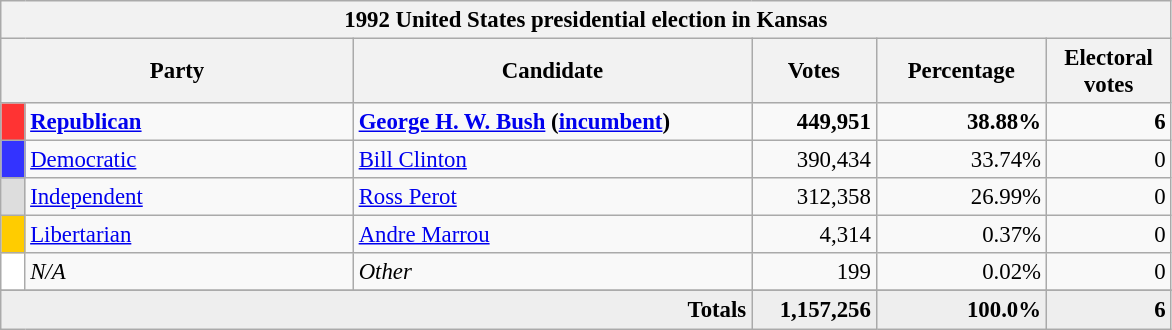<table class="wikitable" style="font-size: 95%;">
<tr>
<th colspan="6">1992 United States presidential election in Kansas</th>
</tr>
<tr>
<th colspan="2" style="width: 15em">Party</th>
<th style="width: 17em">Candidate</th>
<th style="width: 5em">Votes</th>
<th style="width: 7em">Percentage</th>
<th style="width: 5em">Electoral votes</th>
</tr>
<tr>
<th style="background-color:#FF3333; width: 3px"></th>
<td style="width: 130px"><strong><a href='#'>Republican</a></strong></td>
<td><strong><a href='#'>George H. W. Bush</a> (<a href='#'>incumbent</a>)</strong></td>
<td align="right"><strong>449,951</strong></td>
<td align="right"><strong>38.88%</strong></td>
<td align="right"><strong>6</strong></td>
</tr>
<tr>
<th style="background-color:#3333FF; width: 3px"></th>
<td style="width: 130px"><a href='#'>Democratic</a></td>
<td><a href='#'>Bill Clinton</a></td>
<td align="right">390,434</td>
<td align="right">33.74%</td>
<td align="right">0</td>
</tr>
<tr>
<th style="background-color:#DDDDDD; width: 3px"></th>
<td style="width: 130px"><a href='#'>Independent</a></td>
<td><a href='#'>Ross Perot</a></td>
<td align="right">312,358</td>
<td align="right">26.99%</td>
<td align="right">0</td>
</tr>
<tr>
<th style="background-color:#FFCC00; width: 3px"></th>
<td style="width: 130px"><a href='#'>Libertarian</a></td>
<td><a href='#'>Andre Marrou</a></td>
<td align="right">4,314</td>
<td align="right">0.37%</td>
<td align="right">0</td>
</tr>
<tr>
<th style="background-color:#FFFFFF; width: 3px"></th>
<td style="width: 130px"><em>N/A</em></td>
<td><em>Other</em></td>
<td align="right">199</td>
<td align="right">0.02%</td>
<td align="right">0</td>
</tr>
<tr>
</tr>
<tr bgcolor="#EEEEEE">
<td colspan="3" align="right"><strong>Totals</strong></td>
<td align="right"><strong>1,157,256</strong></td>
<td align="right"><strong>100.0%</strong></td>
<td align="right"><strong>6</strong></td>
</tr>
</table>
